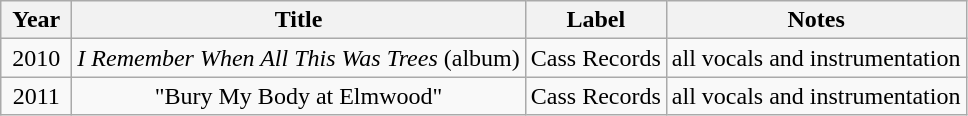<table class="wikitable">
<tr>
<th align="center" width="40">Year</th>
<th align="center">Title</th>
<th align="center">Label</th>
<th align="center">Notes</th>
</tr>
<tr>
<td align="center" width="40">2010</td>
<td align="center"><em>I Remember When All This Was Trees</em> (album)</td>
<td align="center">Cass Records</td>
<td align="center">all vocals and instrumentation</td>
</tr>
<tr>
<td align="center" width="40">2011</td>
<td align="center">"Bury My Body at Elmwood"</td>
<td align="center">Cass Records</td>
<td align="center">all vocals and instrumentation</td>
</tr>
</table>
